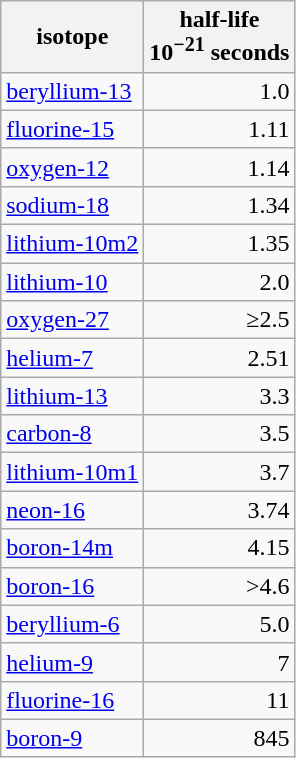<table class="wikitable sortable">
<tr>
<th>isotope</th>
<th class=unsortable>half-life<br>10<sup>−21</sup> seconds</th>
</tr>
<tr>
<td><a href='#'>beryllium-13</a></td>
<td align=right>1.0</td>
</tr>
<tr>
<td><a href='#'>fluorine-15</a></td>
<td align=right>1.11</td>
</tr>
<tr>
<td><a href='#'>oxygen-12</a></td>
<td align=right>1.14</td>
</tr>
<tr>
<td><a href='#'>sodium-18</a></td>
<td align=right>1.34</td>
</tr>
<tr>
<td><a href='#'>lithium-10m2</a></td>
<td align=right>1.35</td>
</tr>
<tr>
<td><a href='#'>lithium-10</a></td>
<td align=right>2.0</td>
</tr>
<tr>
<td><a href='#'>oxygen-27</a></td>
<td align=right>≥2.5</td>
</tr>
<tr>
<td><a href='#'>helium-7</a></td>
<td align=right>2.51</td>
</tr>
<tr>
<td><a href='#'>lithium-13</a></td>
<td align=right>3.3</td>
</tr>
<tr>
<td><a href='#'>carbon-8</a></td>
<td align=right>3.5</td>
</tr>
<tr>
<td><a href='#'>lithium-10m1</a></td>
<td align=right>3.7</td>
</tr>
<tr>
<td><a href='#'>neon-16</a></td>
<td align=right>3.74</td>
</tr>
<tr>
<td><a href='#'>boron-14m</a></td>
<td align=right>4.15</td>
</tr>
<tr>
<td><a href='#'>boron-16</a></td>
<td align=right>>4.6</td>
</tr>
<tr>
<td><a href='#'>beryllium-6</a></td>
<td align=right>5.0</td>
</tr>
<tr>
<td><a href='#'>helium-9</a></td>
<td align=right>7</td>
</tr>
<tr>
<td><a href='#'>fluorine-16</a></td>
<td align=right>11</td>
</tr>
<tr>
<td><a href='#'>boron-9</a></td>
<td align=right>845</td>
</tr>
</table>
